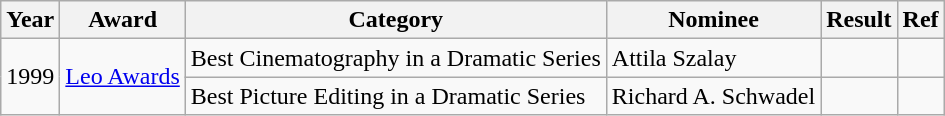<table class="wikitable plainrowheaders">
<tr>
<th>Year</th>
<th>Award</th>
<th>Category</th>
<th>Nominee</th>
<th>Result</th>
<th>Ref</th>
</tr>
<tr>
<td rowspan="2">1999</td>
<td rowspan="2"><a href='#'>Leo Awards</a></td>
<td>Best Cinematography in a Dramatic Series</td>
<td>Attila Szalay</td>
<td></td>
<td style="text-align:center;"></td>
</tr>
<tr>
<td>Best Picture Editing in a Dramatic Series</td>
<td>Richard A. Schwadel</td>
<td></td>
<td style="text-align:center;"></td>
</tr>
</table>
